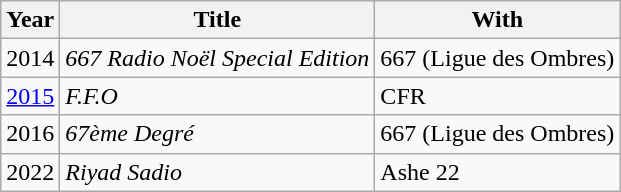<table class="wikitable">
<tr>
<th>Year</th>
<th>Title</th>
<th>With</th>
</tr>
<tr>
<td>2014</td>
<td><em>667 Radio Noël Special Edition</em></td>
<td>667 (Ligue des Ombres)</td>
</tr>
<tr>
<td><a href='#'>2015</a></td>
<td><em>F.F.O</em></td>
<td>CFR</td>
</tr>
<tr>
<td>2016</td>
<td><em>67ème Degré</em></td>
<td>667 (Ligue des Ombres)</td>
</tr>
<tr>
<td>2022</td>
<td><em>Riyad Sadio</em></td>
<td>Ashe 22</td>
</tr>
</table>
